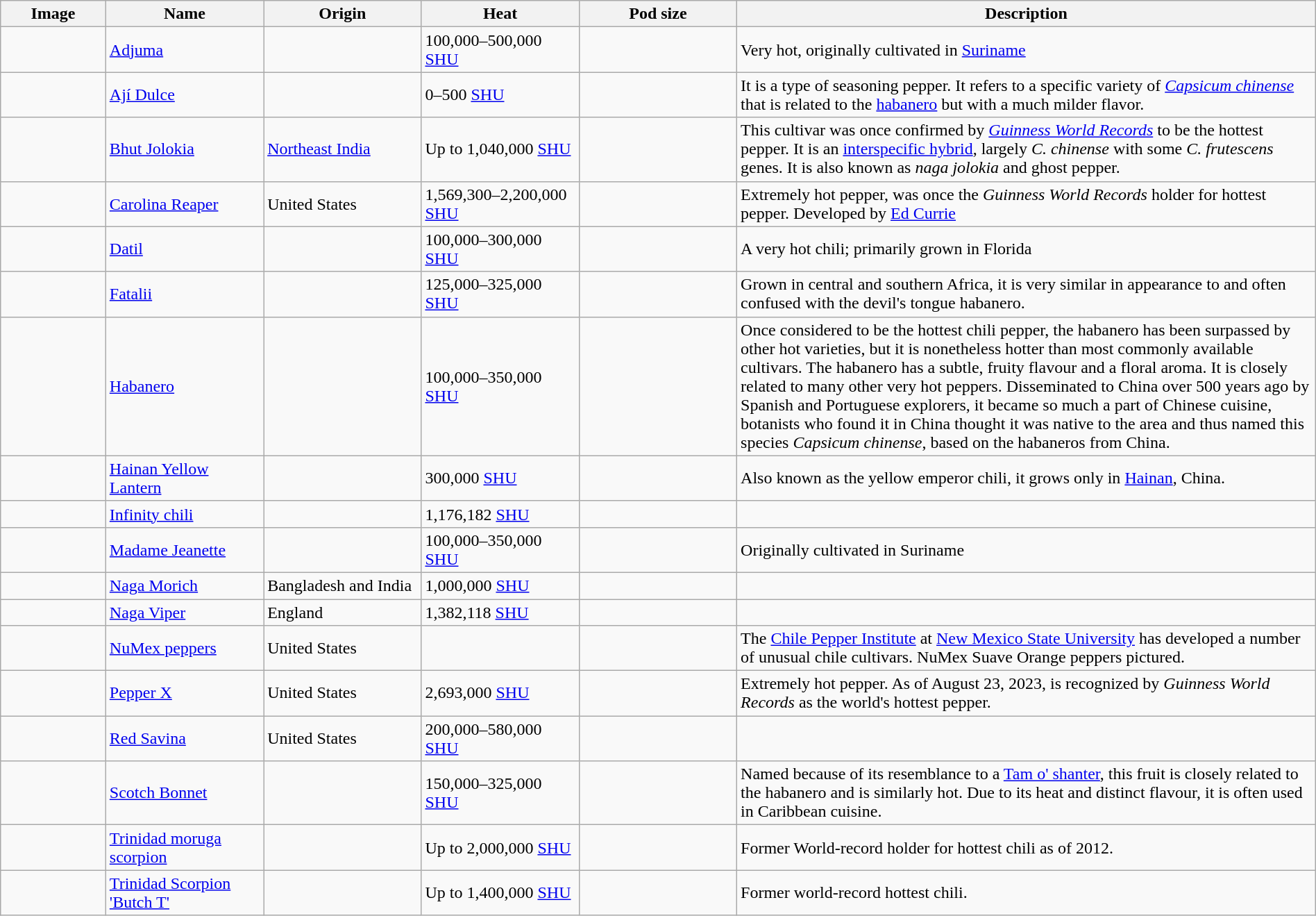<table class="wikitable sortable sticky-header" style="width:100%; height:auto;">
<tr>
<th style="width:8%;" class="unsortable">Image</th>
<th style="width:12%;">Name</th>
<th style="width:12%;">Origin</th>
<th style="width:12%;">Heat</th>
<th style="width:12%;">Pod size</th>
<th style="width:44%;" class="unsortable">Description</th>
</tr>
<tr>
<td></td>
<td><a href='#'>Adjuma</a></td>
<td></td>
<td>100,000–500,000 <a href='#'>SHU</a></td>
<td></td>
<td>Very hot, originally cultivated in <a href='#'>Suriname</a></td>
</tr>
<tr>
<td></td>
<td><a href='#'>Ají Dulce</a></td>
<td></td>
<td>0–500 <a href='#'>SHU</a></td>
<td></td>
<td>It is a type of seasoning pepper. It refers to a specific variety of <em><a href='#'>Capsicum chinense</a></em> that is related to the <a href='#'>habanero</a> but with a much milder flavor.</td>
</tr>
<tr>
<td></td>
<td><a href='#'>Bhut Jolokia</a></td>
<td><a href='#'>Northeast India</a></td>
<td>Up to 1,040,000 <a href='#'>SHU</a></td>
<td></td>
<td>This cultivar was once confirmed by <em><a href='#'>Guinness World Records</a></em> to be the hottest pepper. It is an <a href='#'>interspecific hybrid</a>, largely <em>C. chinense</em> with some <em>C. frutescens</em> genes. It is also known as <em>naga jolokia</em> and ghost pepper.</td>
</tr>
<tr>
<td></td>
<td><a href='#'>Carolina Reaper</a></td>
<td>United States</td>
<td> 1,569,300–2,200,000 <a href='#'>SHU</a></td>
<td></td>
<td>Extremely hot pepper, was once the <em>Guinness World Records</em> holder for hottest pepper. Developed by <a href='#'>Ed Currie</a></td>
</tr>
<tr>
<td></td>
<td><a href='#'>Datil</a></td>
<td></td>
<td>100,000–300,000 <a href='#'>SHU</a></td>
<td></td>
<td>A very hot chili; primarily grown in Florida</td>
</tr>
<tr>
<td></td>
<td><a href='#'>Fatalii</a></td>
<td></td>
<td>125,000–325,000 <a href='#'>SHU</a></td>
<td></td>
<td>Grown in central and southern Africa, it is very similar in appearance to and often confused with the devil's tongue habanero.</td>
</tr>
<tr>
<td></td>
<td><a href='#'>Habanero</a></td>
<td></td>
<td>100,000–350,000 <a href='#'>SHU</a></td>
<td></td>
<td>Once considered to be the hottest chili pepper, the habanero has been surpassed by other hot varieties, but it is nonetheless hotter than most commonly available cultivars. The habanero has a subtle, fruity flavour and a floral aroma. It is closely related to many other very hot peppers. Disseminated to China over 500 years ago by Spanish and Portuguese explorers, it became so much a part of Chinese cuisine, botanists who found it in China thought it was native to the area and thus named this species <em>Capsicum chinense</em>, based on the habaneros from China.</td>
</tr>
<tr>
<td></td>
<td><a href='#'>Hainan Yellow Lantern</a></td>
<td></td>
<td>300,000 <a href='#'>SHU</a></td>
<td></td>
<td>Also known as the yellow emperor chili, it grows only in <a href='#'>Hainan</a>, China.</td>
</tr>
<tr>
<td></td>
<td><a href='#'>Infinity chili</a></td>
<td></td>
<td> 1,176,182 <a href='#'>SHU</a></td>
<td></td>
<td></td>
</tr>
<tr>
<td></td>
<td><a href='#'>Madame Jeanette</a></td>
<td></td>
<td>100,000–350,000 <a href='#'>SHU</a></td>
<td></td>
<td>Originally cultivated in Suriname</td>
</tr>
<tr>
<td></td>
<td><a href='#'>Naga Morich</a></td>
<td>Bangladesh and India</td>
<td> 1,000,000 <a href='#'>SHU</a></td>
<td></td>
<td></td>
</tr>
<tr>
<td></td>
<td><a href='#'>Naga Viper</a></td>
<td>England</td>
<td> 1,382,118 <a href='#'>SHU</a></td>
<td></td>
<td></td>
</tr>
<tr>
<td></td>
<td><a href='#'>NuMex peppers</a></td>
<td>United States</td>
<td></td>
<td></td>
<td>The <a href='#'>Chile Pepper Institute</a> at <a href='#'>New Mexico State University</a> has developed a number of unusual chile cultivars. NuMex Suave Orange peppers pictured.</td>
</tr>
<tr>
<td></td>
<td><a href='#'>Pepper X</a></td>
<td>United States</td>
<td> 2,693,000 <a href='#'>SHU</a></td>
<td></td>
<td>Extremely hot pepper. As of August 23, 2023, is recognized by <em>Guinness World Records</em> as the world's hottest pepper.</td>
</tr>
<tr>
<td></td>
<td><a href='#'>Red Savina</a></td>
<td>United States</td>
<td> 200,000–580,000 <a href='#'>SHU</a></td>
<td></td>
<td></td>
</tr>
<tr>
<td></td>
<td><a href='#'>Scotch Bonnet</a></td>
<td></td>
<td>150,000–325,000 <a href='#'>SHU</a></td>
<td></td>
<td>Named because of its resemblance to a <a href='#'>Tam o' shanter</a>, this fruit is closely related to the habanero and is similarly hot. Due to its heat and distinct flavour, it is often used in Caribbean cuisine.</td>
</tr>
<tr>
<td></td>
<td><a href='#'>Trinidad moruga scorpion</a></td>
<td></td>
<td>Up to 2,000,000 <a href='#'>SHU</a></td>
<td></td>
<td>Former World-record holder for hottest chili as of 2012.</td>
</tr>
<tr>
<td></td>
<td><a href='#'>Trinidad Scorpion 'Butch T'</a></td>
<td></td>
<td>Up to 1,400,000 <a href='#'>SHU</a></td>
<td></td>
<td>Former world-record hottest chili.</td>
</tr>
</table>
